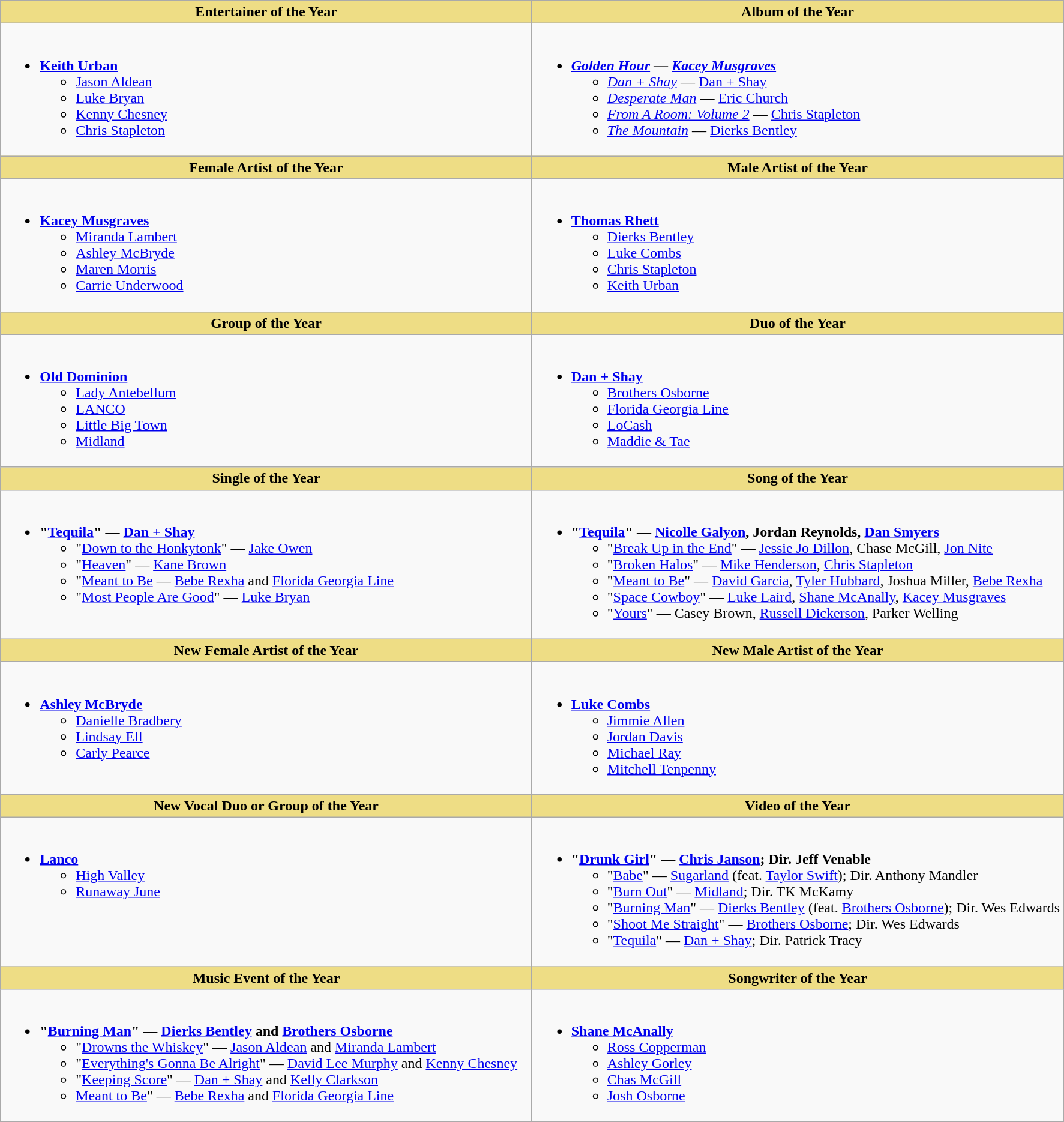<table class="wikitable">
<tr>
<th width="50%" style="background:#EEDD85;">Entertainer of the Year</th>
<th width="50%" style="background:#EEDD85;">Album of the Year</th>
</tr>
<tr>
<td valign="top"><br><ul><li><strong><a href='#'>Keith Urban</a></strong><ul><li><a href='#'>Jason Aldean</a></li><li><a href='#'>Luke Bryan</a></li><li><a href='#'>Kenny Chesney</a></li><li><a href='#'>Chris Stapleton</a></li></ul></li></ul></td>
<td valign="top"><br><ul><li><strong><em><a href='#'>Golden Hour</a><strong> — </strong><a href='#'>Kacey Musgraves</a></em></strong><ul><li><em><a href='#'>Dan + Shay</a></em> — <a href='#'>Dan + Shay</a></li><li><em><a href='#'>Desperate Man</a></em> — <a href='#'>Eric Church</a></li><li><em><a href='#'>From A Room: Volume 2</a></em> — <a href='#'>Chris Stapleton</a></li><li><em><a href='#'>The Mountain</a></em> — <a href='#'>Dierks Bentley</a></li></ul></li></ul></td>
</tr>
<tr>
<th width="50%" style="background:#EEDD85;">Female Artist of the Year</th>
<th width="50%" style="background:#EEDD85;">Male Artist of the Year</th>
</tr>
<tr>
<td valign="top"><br><ul><li><strong><a href='#'>Kacey Musgraves</a></strong><ul><li><a href='#'>Miranda Lambert</a></li><li><a href='#'>Ashley McBryde</a></li><li><a href='#'>Maren Morris</a></li><li><a href='#'>Carrie Underwood</a></li></ul></li></ul></td>
<td valign="top"><br><ul><li><strong><a href='#'>Thomas Rhett</a></strong><ul><li><a href='#'>Dierks Bentley</a></li><li><a href='#'>Luke Combs</a></li><li><a href='#'>Chris Stapleton</a></li><li><a href='#'>Keith Urban</a></li></ul></li></ul></td>
</tr>
<tr>
<th width="50%" style="background:#EEDD85;">Group of the Year</th>
<th width="50%" style="background:#EEDD85;">Duo of the Year</th>
</tr>
<tr>
<td valign="top"><br><ul><li><a href='#'><strong>Old Dominion</strong></a><ul><li><a href='#'>Lady Antebellum</a></li><li><a href='#'>LANCO</a></li><li><a href='#'>Little Big Town</a></li><li><a href='#'>Midland</a></li></ul></li></ul></td>
<td valign="top"><br><ul><li><strong><a href='#'>Dan + Shay</a></strong><ul><li><a href='#'>Brothers Osborne</a></li><li><a href='#'>Florida Georgia Line</a></li><li><a href='#'>LoCash</a></li><li><a href='#'>Maddie & Tae</a></li></ul></li></ul></td>
</tr>
<tr>
<th width="50%" style="background:#EEDD85;">Single of the Year</th>
<th width="50%" style="background:#EEDD85;">Song of the Year</th>
</tr>
<tr>
<td valign="top"><br><ul><li><strong>"<a href='#'>Tequila</a>"</strong> — <strong><a href='#'>Dan + Shay</a></strong><ul><li>"<a href='#'>Down to the Honkytonk</a>" — <a href='#'>Jake Owen</a></li><li>"<a href='#'>Heaven</a>" — <a href='#'>Kane Brown</a></li><li>"<a href='#'>Meant to Be</a> — <a href='#'>Bebe Rexha</a> and <a href='#'>Florida Georgia Line</a></li><li>"<a href='#'>Most People Are Good</a>" — <a href='#'>Luke Bryan</a></li></ul></li></ul></td>
<td valign="top"><br><ul><li><strong>"<a href='#'>Tequila</a>"</strong> — <strong><a href='#'>Nicolle Galyon</a>, Jordan Reynolds, <a href='#'>Dan Smyers</a></strong><ul><li>"<a href='#'>Break Up in the End</a>" — <a href='#'>Jessie Jo Dillon</a>, Chase McGill, <a href='#'>Jon Nite</a></li><li>"<a href='#'>Broken Halos</a>" — <a href='#'>Mike Henderson</a>, <a href='#'>Chris Stapleton</a></li><li>"<a href='#'>Meant to Be</a>" — <a href='#'>David Garcia</a>, <a href='#'>Tyler Hubbard</a>, Joshua Miller, <a href='#'>Bebe Rexha</a></li><li>"<a href='#'>Space Cowboy</a>" — <a href='#'>Luke Laird</a>, <a href='#'>Shane McAnally</a>, <a href='#'>Kacey Musgraves</a></li><li>"<a href='#'>Yours</a>" — Casey Brown, <a href='#'>Russell Dickerson</a>, Parker Welling</li></ul></li></ul></td>
</tr>
<tr>
<th width="50%" style="background:#EEDD85;">New Female Artist of the Year</th>
<th width="50%" style="background:#EEDD85;">New Male Artist of the Year</th>
</tr>
<tr>
<td valign="top"><br><ul><li><strong><a href='#'>Ashley McBryde</a></strong><ul><li><a href='#'>Danielle Bradbery</a></li><li><a href='#'>Lindsay Ell</a></li><li><a href='#'>Carly Pearce</a></li></ul></li></ul></td>
<td valign="top"><br><ul><li><strong><a href='#'>Luke Combs</a></strong><ul><li><a href='#'>Jimmie Allen</a></li><li><a href='#'>Jordan Davis</a></li><li><a href='#'>Michael Ray</a></li><li><a href='#'>Mitchell Tenpenny</a></li></ul></li></ul></td>
</tr>
<tr>
<th width="50%" style="background:#EEDD85;">New Vocal Duo or Group of the Year</th>
<th width="50%" style="background:#EEDD85;">Video of the Year</th>
</tr>
<tr>
<td valign="top"><br><ul><li><a href='#'><strong>Lanco</strong></a><ul><li><a href='#'>High Valley</a></li><li><a href='#'>Runaway June</a></li></ul></li></ul></td>
<td valign="top"><br><ul><li><strong>"<a href='#'>Drunk Girl</a>"</strong> — <strong><a href='#'>Chris Janson</a>; Dir. Jeff Venable</strong><ul><li>"<a href='#'>Babe</a>" — <a href='#'>Sugarland</a> (feat. <a href='#'>Taylor Swift</a>); Dir. Anthony Mandler</li><li>"<a href='#'>Burn Out</a>" — <a href='#'>Midland</a>; Dir. TK McKamy</li><li>"<a href='#'>Burning Man</a>" — <a href='#'>Dierks Bentley</a> (feat. <a href='#'>Brothers Osborne</a>); Dir. Wes Edwards</li><li>"<a href='#'>Shoot Me Straight</a>" — <a href='#'>Brothers Osborne</a>; Dir. Wes Edwards</li><li>"<a href='#'>Tequila</a>" — <a href='#'>Dan + Shay</a>; Dir. Patrick Tracy</li></ul></li></ul></td>
</tr>
<tr>
<th width="50%" style="background:#EEDD85;">Music Event of the Year</th>
<th width="50%" style="background:#EEDD85;">Songwriter of the Year</th>
</tr>
<tr>
<td valign="top"><br><ul><li><strong>"<a href='#'>Burning Man</a>"</strong> — <strong><a href='#'>Dierks Bentley</a> and <a href='#'>Brothers Osborne</a></strong><ul><li>"<a href='#'>Drowns the Whiskey</a>" — <a href='#'>Jason Aldean</a> and <a href='#'>Miranda Lambert</a></li><li>"<a href='#'>Everything's Gonna Be Alright</a>" — <a href='#'>David Lee Murphy</a> and <a href='#'>Kenny Chesney</a></li><li>"<a href='#'>Keeping Score</a>" — <a href='#'>Dan + Shay</a> and <a href='#'>Kelly Clarkson</a></li><li><a href='#'>Meant to Be</a>" — <a href='#'>Bebe Rexha</a> and <a href='#'>Florida Georgia Line</a></li></ul></li></ul></td>
<td valign="top"><br><ul><li><strong><a href='#'>Shane McAnally</a></strong><ul><li><a href='#'>Ross Copperman</a></li><li><a href='#'>Ashley Gorley</a></li><li><a href='#'>Chas McGill</a></li><li><a href='#'>Josh Osborne</a></li></ul></li></ul></td>
</tr>
</table>
